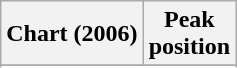<table class="wikitable plainrowheaders sortable">
<tr>
<th scope="col">Chart (2006)</th>
<th scope="col">Peak<br>position</th>
</tr>
<tr>
</tr>
<tr>
</tr>
<tr>
</tr>
<tr>
</tr>
</table>
